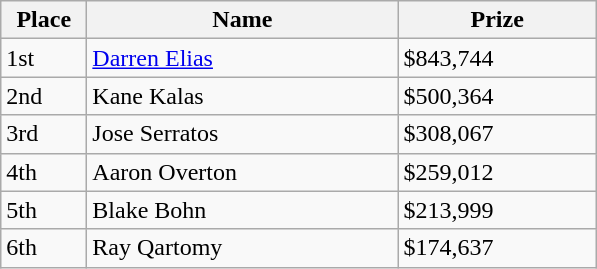<table class="wikitable">
<tr>
<th style="width:50px;">Place</th>
<th style="width:200px;">Name</th>
<th style="width:125px;">Prize</th>
</tr>
<tr>
<td>1st</td>
<td> <a href='#'>Darren Elias</a></td>
<td>$843,744</td>
</tr>
<tr>
<td>2nd</td>
<td> Kane Kalas</td>
<td>$500,364</td>
</tr>
<tr>
<td>3rd</td>
<td> Jose Serratos</td>
<td>$308,067</td>
</tr>
<tr>
<td>4th</td>
<td> Aaron Overton</td>
<td>$259,012</td>
</tr>
<tr>
<td>5th</td>
<td> Blake Bohn</td>
<td>$213,999</td>
</tr>
<tr>
<td>6th</td>
<td> Ray Qartomy</td>
<td>$174,637</td>
</tr>
</table>
